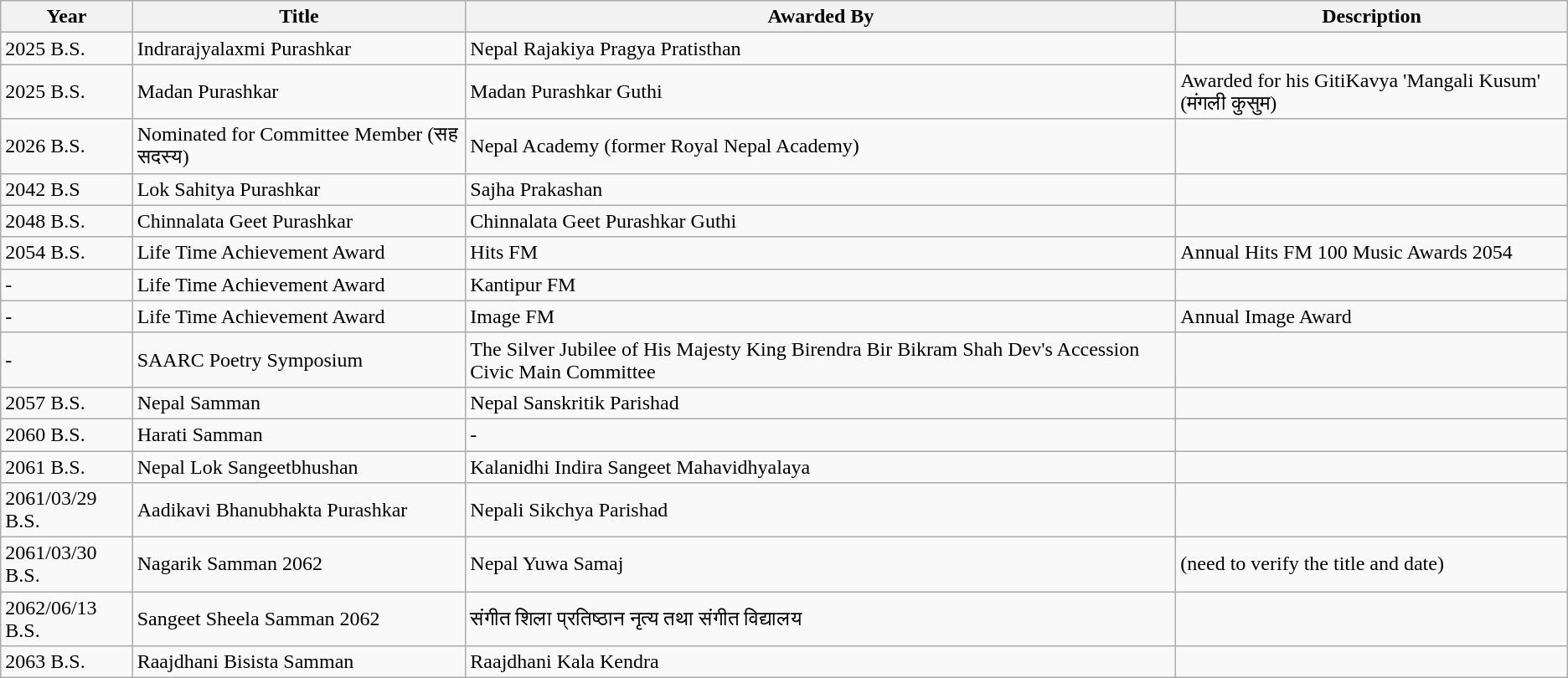<table class="wikitable sortable">
<tr>
<th>Year</th>
<th>Title</th>
<th>Awarded By</th>
<th>Description</th>
</tr>
<tr>
<td>2025 B.S.</td>
<td>Indrarajyalaxmi Purashkar</td>
<td>Nepal Rajakiya Pragya Pratisthan</td>
<td></td>
</tr>
<tr>
<td>2025 B.S.</td>
<td>Madan Purashkar</td>
<td>Madan Purashkar Guthi</td>
<td>Awarded for his GitiKavya 'Mangali Kusum' (मंगली कुसुम)</td>
</tr>
<tr>
<td>2026 B.S.</td>
<td>Nominated for Committee Member (सह सदस्य)</td>
<td>Nepal Academy (former Royal Nepal Academy)</td>
</tr>
<tr>
<td>2042 B.S</td>
<td>Lok Sahitya Purashkar</td>
<td>Sajha Prakashan</td>
<td></td>
</tr>
<tr>
<td>2048 B.S.</td>
<td>Chinnalata Geet Purashkar</td>
<td>Chinnalata Geet Purashkar Guthi</td>
</tr>
<tr>
<td>2054 B.S.</td>
<td>Life Time Achievement Award</td>
<td>Hits FM</td>
<td>Annual Hits FM 100 Music Awards 2054</td>
</tr>
<tr>
<td>-</td>
<td>Life Time Achievement Award</td>
<td>Kantipur FM</td>
<td></td>
</tr>
<tr>
<td>-</td>
<td>Life Time Achievement Award</td>
<td>Image FM</td>
<td>Annual Image Award</td>
</tr>
<tr>
<td>-</td>
<td>SAARC Poetry Symposium</td>
<td>The Silver Jubilee of His Majesty King Birendra Bir Bikram Shah Dev's Accession Civic Main Committee</td>
<td></td>
</tr>
<tr>
<td>2057 B.S.</td>
<td>Nepal Samman</td>
<td>Nepal Sanskritik Parishad</td>
</tr>
<tr>
<td>2060 B.S.</td>
<td>Harati Samman</td>
<td>-</td>
<td></td>
</tr>
<tr>
<td>2061 B.S.</td>
<td>Nepal Lok Sangeetbhushan</td>
<td>Kalanidhi Indira Sangeet Mahavidhyalaya</td>
</tr>
<tr>
<td>2061/03/29 B.S.</td>
<td>Aadikavi Bhanubhakta Purashkar</td>
<td>Nepali Sikchya Parishad</td>
<td></td>
</tr>
<tr>
<td>2061/03/30 B.S.</td>
<td>Nagarik Samman 2062</td>
<td>Nepal Yuwa Samaj</td>
<td>(need to verify the title and date)</td>
</tr>
<tr>
<td>2062/06/13 B.S.</td>
<td>Sangeet Sheela Samman 2062</td>
<td>संगीत शिला प्रतिष्ठान नृत्य तथा संगीत विद्यालय</td>
<td></td>
</tr>
<tr>
<td>2063 B.S.</td>
<td>Raajdhani Bisista Samman</td>
<td>Raajdhani Kala Kendra</td>
</tr>
</table>
